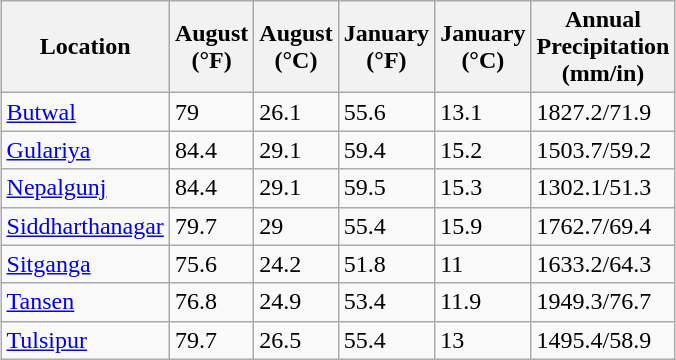<table class="wikitable sortable" style="margin:auto;">
<tr>
<th>Location</th>
<th>August<br>(°F)</th>
<th>August<br>(°C)</th>
<th>January<br>(°F)</th>
<th>January<br>(°C)</th>
<th>Annual<br>Precipitation<br>(mm/in)</th>
</tr>
<tr>
<td><a href='#'>Butwal</a></td>
<td>79</td>
<td>26.1</td>
<td>55.6</td>
<td>13.1</td>
<td>1827.2/71.9</td>
</tr>
<tr>
<td><a href='#'>Gulariya</a></td>
<td>84.4</td>
<td>29.1</td>
<td>59.4</td>
<td>15.2</td>
<td>1503.7/59.2</td>
</tr>
<tr>
<td><a href='#'>Nepalgunj</a></td>
<td>84.4</td>
<td>29.1</td>
<td>59.5</td>
<td>15.3</td>
<td>1302.1/51.3</td>
</tr>
<tr>
<td><a href='#'>Siddharthanagar</a></td>
<td>79.7</td>
<td>29</td>
<td>55.4</td>
<td>15.9</td>
<td>1762.7/69.4</td>
</tr>
<tr>
<td><a href='#'>Sitganga</a></td>
<td>75.6</td>
<td>24.2</td>
<td>51.8</td>
<td>11</td>
<td>1633.2/64.3</td>
</tr>
<tr>
<td><a href='#'>Tansen</a></td>
<td>76.8</td>
<td>24.9</td>
<td>53.4</td>
<td>11.9</td>
<td>1949.3/76.7</td>
</tr>
<tr>
<td><a href='#'>Tulsipur</a></td>
<td>79.7</td>
<td>26.5</td>
<td>55.4</td>
<td>13</td>
<td>1495.4/58.9</td>
</tr>
</table>
